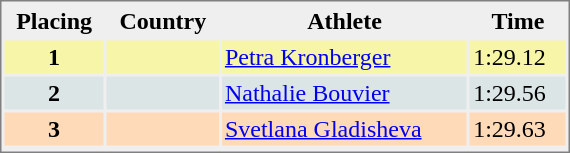<table style="border-style:solid;border-width:1px;border-color:#808080;background-color:#EFEFEF" cellspacing="2" cellpadding="2" width="380px">
<tr bgcolor="#EFEFEF">
<th>Placing</th>
<th>Country</th>
<th>Athlete</th>
<th>Time</th>
</tr>
<tr align="center" valign="top" bgcolor="#F7F6A8">
<th>1</th>
<td></td>
<td align="left"><a href='#'>Petra Kronberger</a></td>
<td align="left">1:29.12</td>
</tr>
<tr align="center" valign="top" bgcolor="#DCE5E5">
<th>2</th>
<td></td>
<td align="left"><a href='#'>Nathalie Bouvier</a></td>
<td align="left">1:29.56</td>
</tr>
<tr align="center" valign="top" bgcolor="#FFDAB9">
<th>3</th>
<td></td>
<td align="left"><a href='#'>Svetlana Gladisheva</a></td>
<td align="left">1:29.63</td>
</tr>
<tr align="center" valign="top" bgcolor="#FFFFFF">
</tr>
</table>
